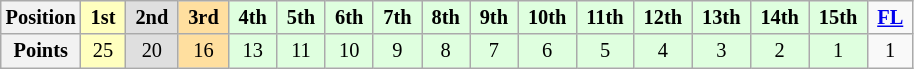<table class="wikitable" style="font-size:85%; text-align:center">
<tr>
<th>Position</th>
<td style="background:#ffffbf;"> <strong>1st</strong> </td>
<td style="background:#dfdfdf;"> <strong>2nd</strong> </td>
<td style="background:#ffdf9f;"> <strong>3rd</strong> </td>
<td style="background:#dfffdf;"> <strong>4th</strong> </td>
<td style="background:#dfffdf;"> <strong>5th</strong> </td>
<td style="background:#dfffdf;"> <strong>6th</strong> </td>
<td style="background:#dfffdf;"> <strong>7th</strong> </td>
<td style="background:#dfffdf;"> <strong>8th</strong> </td>
<td style="background:#dfffdf;"> <strong>9th</strong> </td>
<td style="background:#dfffdf;"> <strong>10th</strong> </td>
<td style="background:#dfffdf;"> <strong>11th</strong> </td>
<td style="background:#dfffdf;"> <strong>12th</strong> </td>
<td style="background:#dfffdf;"> <strong>13th</strong> </td>
<td style="background:#dfffdf;"> <strong>14th</strong> </td>
<td style="background:#dfffdf;"> <strong>15th</strong> </td>
<td> <strong><a href='#'>FL</a></strong> </td>
</tr>
<tr>
<th>Points</th>
<td style="background:#ffffbf;">25</td>
<td style="background:#dfdfdf;">20</td>
<td style="background:#ffdf9f;">16</td>
<td style="background:#dfffdf;">13</td>
<td style="background:#dfffdf;">11</td>
<td style="background:#dfffdf;">10</td>
<td style="background:#dfffdf;">9</td>
<td style="background:#dfffdf;">8</td>
<td style="background:#dfffdf;">7</td>
<td style="background:#dfffdf;">6</td>
<td style="background:#dfffdf;">5</td>
<td style="background:#dfffdf;">4</td>
<td style="background:#dfffdf;">3</td>
<td style="background:#dfffdf;">2</td>
<td style="background:#dfffdf;">1</td>
<td>1</td>
</tr>
</table>
